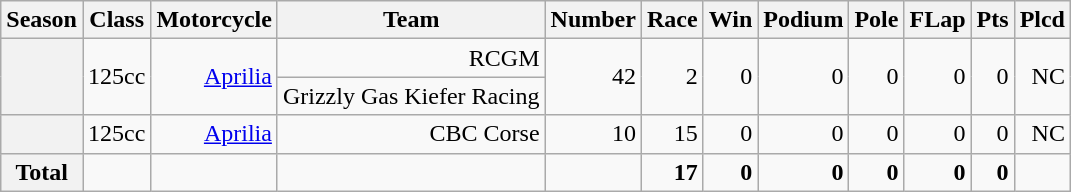<table class="wikitable" style="text-align:right">
<tr>
<th>Season</th>
<th>Class</th>
<th>Motorcycle</th>
<th>Team</th>
<th>Number</th>
<th>Race</th>
<th>Win</th>
<th>Podium</th>
<th>Pole</th>
<th>FLap</th>
<th>Pts</th>
<th>Plcd</th>
</tr>
<tr>
<th rowspan=2></th>
<td rowspan=2>125cc</td>
<td rowspan=2><a href='#'>Aprilia</a></td>
<td>RCGM</td>
<td rowspan=2>42</td>
<td rowspan=2>2</td>
<td rowspan=2>0</td>
<td rowspan=2>0</td>
<td rowspan=2>0</td>
<td rowspan=2>0</td>
<td rowspan=2>0</td>
<td rowspan=2>NC</td>
</tr>
<tr>
<td>Grizzly Gas Kiefer Racing</td>
</tr>
<tr>
<th></th>
<td>125cc</td>
<td><a href='#'>Aprilia</a></td>
<td>CBC Corse</td>
<td>10</td>
<td>15</td>
<td>0</td>
<td>0</td>
<td>0</td>
<td>0</td>
<td>0</td>
<td>NC</td>
</tr>
<tr>
<th>Total</th>
<td></td>
<td></td>
<td></td>
<td></td>
<td><strong>17</strong></td>
<td><strong>0</strong></td>
<td><strong>0</strong></td>
<td><strong>0</strong></td>
<td><strong>0</strong></td>
<td><strong>0</strong></td>
<td></td>
</tr>
</table>
